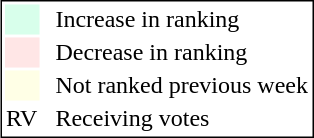<table style="border:1px solid black;" align=right>
<tr>
<td style="background:#D8FFEB; width:20px;"></td>
<td> </td>
<td>Increase in ranking</td>
</tr>
<tr>
<td style="background:#FFE6E6; width:20px;"></td>
<td> </td>
<td>Decrease in ranking</td>
</tr>
<tr>
<td style="background:#FFFFE6; width:20px;"></td>
<td> </td>
<td>Not ranked previous week</td>
</tr>
<tr>
<td>RV</td>
<td> </td>
<td>Receiving votes</td>
</tr>
</table>
